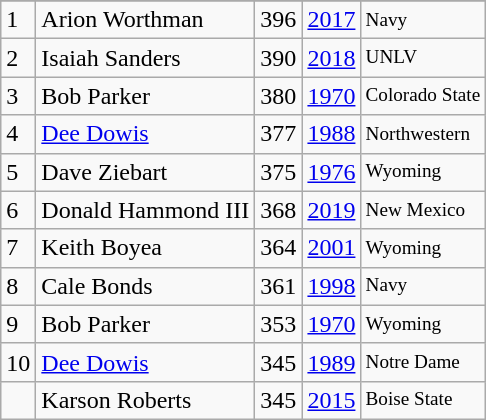<table class="wikitable">
<tr>
</tr>
<tr>
<td>1</td>
<td>Arion Worthman</td>
<td><abbr>396</abbr></td>
<td><a href='#'>2017</a></td>
<td style="font-size:80%;">Navy</td>
</tr>
<tr>
<td>2</td>
<td>Isaiah Sanders</td>
<td><abbr>390</abbr></td>
<td><a href='#'>2018</a></td>
<td style="font-size:80%;">UNLV</td>
</tr>
<tr>
<td>3</td>
<td>Bob Parker</td>
<td><abbr>380</abbr></td>
<td><a href='#'>1970</a></td>
<td style="font-size:80%;">Colorado State</td>
</tr>
<tr>
<td>4</td>
<td><a href='#'>Dee Dowis</a></td>
<td><abbr>377</abbr></td>
<td><a href='#'>1988</a></td>
<td style="font-size:80%;">Northwestern</td>
</tr>
<tr>
<td>5</td>
<td>Dave Ziebart</td>
<td><abbr>375</abbr></td>
<td><a href='#'>1976</a></td>
<td style="font-size:80%;">Wyoming</td>
</tr>
<tr>
<td>6</td>
<td>Donald Hammond III</td>
<td><abbr>368</abbr></td>
<td><a href='#'>2019</a></td>
<td style="font-size:80%;">New Mexico</td>
</tr>
<tr>
<td>7</td>
<td>Keith Boyea</td>
<td><abbr>364</abbr></td>
<td><a href='#'>2001</a></td>
<td style="font-size:80%;">Wyoming</td>
</tr>
<tr>
<td>8</td>
<td>Cale Bonds</td>
<td><abbr>361</abbr></td>
<td><a href='#'>1998</a></td>
<td style="font-size:80%;">Navy</td>
</tr>
<tr>
<td>9</td>
<td>Bob Parker</td>
<td><abbr>353</abbr></td>
<td><a href='#'>1970</a></td>
<td style="font-size:80%;">Wyoming</td>
</tr>
<tr>
<td>10</td>
<td><a href='#'>Dee Dowis</a></td>
<td><abbr>345</abbr></td>
<td><a href='#'>1989</a></td>
<td style="font-size:80%;">Notre Dame</td>
</tr>
<tr>
<td></td>
<td>Karson Roberts</td>
<td><abbr>345</abbr></td>
<td><a href='#'>2015</a></td>
<td style="font-size:80%;">Boise State</td>
</tr>
</table>
